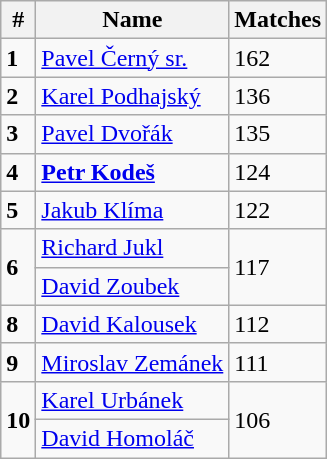<table class="wikitable">
<tr>
<th>#</th>
<th>Name</th>
<th>Matches</th>
</tr>
<tr>
<td><strong>1</strong></td>
<td> <a href='#'>Pavel Černý sr.</a></td>
<td>162</td>
</tr>
<tr>
<td><strong>2</strong></td>
<td> <a href='#'>Karel Podhajský</a></td>
<td>136</td>
</tr>
<tr>
<td><strong>3</strong></td>
<td> <a href='#'>Pavel Dvořák</a></td>
<td>135</td>
</tr>
<tr>
<td><strong>4</strong></td>
<td> <strong><a href='#'>Petr Kodeš</a></strong></td>
<td>124</td>
</tr>
<tr>
<td><strong>5</strong></td>
<td> <a href='#'>Jakub Klíma</a></td>
<td>122</td>
</tr>
<tr>
<td rowspan="2"><strong>6</strong></td>
<td> <a href='#'>Richard Jukl</a></td>
<td rowspan="2">117</td>
</tr>
<tr>
<td> <a href='#'>David Zoubek</a></td>
</tr>
<tr>
<td><strong>8</strong></td>
<td> <a href='#'>David Kalousek</a></td>
<td>112</td>
</tr>
<tr>
<td><strong>9</strong></td>
<td> <a href='#'>Miroslav Zemánek</a></td>
<td>111</td>
</tr>
<tr>
<td rowspan="2"><strong>10</strong></td>
<td> <a href='#'>Karel Urbánek</a></td>
<td rowspan="2">106</td>
</tr>
<tr>
<td> <a href='#'>David Homoláč</a></td>
</tr>
</table>
